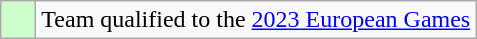<table class="wikitable">
<tr>
<td style="background: #CCFFCC;">    </td>
<td>Team qualified to the <a href='#'>2023 European Games</a></td>
</tr>
</table>
